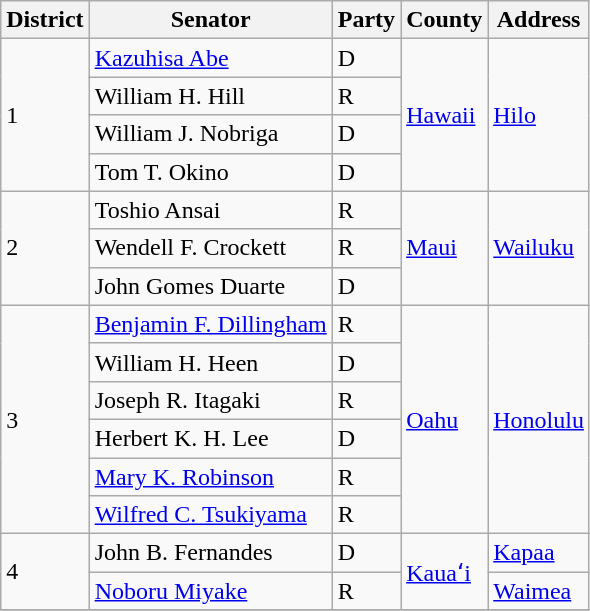<table class= "sortable wikitable">
<tr>
<th>District</th>
<th>Senator</th>
<th>Party</th>
<th>County</th>
<th>Address</th>
</tr>
<tr>
<td rowspan=4>1</td>
<td><a href='#'>Kazuhisa Abe</a></td>
<td>D</td>
<td rowspan=4><a href='#'>Hawaii</a></td>
<td rowspan=4><a href='#'>Hilo</a></td>
</tr>
<tr>
<td>William H. Hill</td>
<td>R</td>
</tr>
<tr>
<td>William J. Nobriga</td>
<td>D</td>
</tr>
<tr>
<td>Tom T. Okino</td>
<td>D</td>
</tr>
<tr>
<td rowspan=3>2</td>
<td>Toshio Ansai</td>
<td>R</td>
<td rowspan=3><a href='#'>Maui</a></td>
<td rowspan=3><a href='#'>Wailuku</a></td>
</tr>
<tr>
<td>Wendell F. Crockett</td>
<td>R</td>
</tr>
<tr>
<td>John Gomes Duarte</td>
<td>D</td>
</tr>
<tr>
<td rowspan=6>3</td>
<td><a href='#'>Benjamin F. Dillingham</a></td>
<td>R</td>
<td rowspan=6><a href='#'>Oahu</a></td>
<td rowspan=6><a href='#'>Honolulu</a></td>
</tr>
<tr>
<td>William H. Heen</td>
<td>D</td>
</tr>
<tr>
<td>Joseph R. Itagaki</td>
<td>R</td>
</tr>
<tr>
<td>Herbert K. H. Lee</td>
<td>D</td>
</tr>
<tr>
<td><a href='#'>Mary K. Robinson</a></td>
<td>R</td>
</tr>
<tr>
<td><a href='#'>Wilfred C. Tsukiyama</a></td>
<td>R</td>
</tr>
<tr>
<td rowspan=2>4</td>
<td>John B. Fernandes</td>
<td>D</td>
<td rowspan=2><a href='#'>Kauaʻi</a></td>
<td><a href='#'>Kapaa</a></td>
</tr>
<tr>
<td><a href='#'>Noboru Miyake</a></td>
<td>R</td>
<td><a href='#'>Waimea</a></td>
</tr>
<tr>
</tr>
</table>
